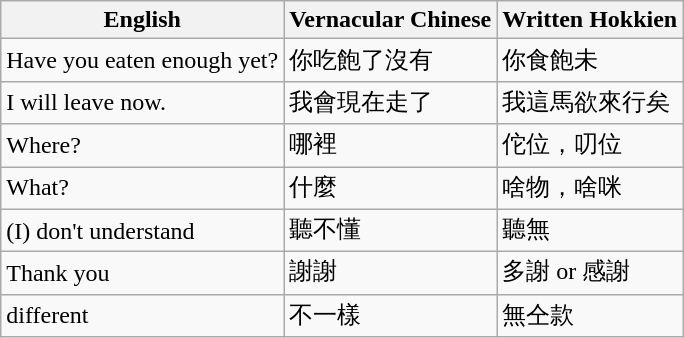<table class="wikitable">
<tr>
<th>English</th>
<th>Vernacular Chinese</th>
<th>Written Hokkien</th>
</tr>
<tr>
<td>Have you eaten enough yet?</td>
<td>你吃飽了沒有</td>
<td>你食飽未</td>
</tr>
<tr>
<td>I will leave now.</td>
<td>我會現在走了</td>
<td>我這馬欲來行矣</td>
</tr>
<tr>
<td>Where?</td>
<td>哪裡</td>
<td>佗位，叨位</td>
</tr>
<tr>
<td>What?</td>
<td>什麼</td>
<td>啥物，啥咪</td>
</tr>
<tr>
<td>(I) don't understand</td>
<td>聽不懂</td>
<td>聽無</td>
</tr>
<tr>
<td>Thank you</td>
<td>謝謝</td>
<td>多謝 or 感謝</td>
</tr>
<tr>
<td>different</td>
<td>不一樣</td>
<td>無仝款</td>
</tr>
</table>
